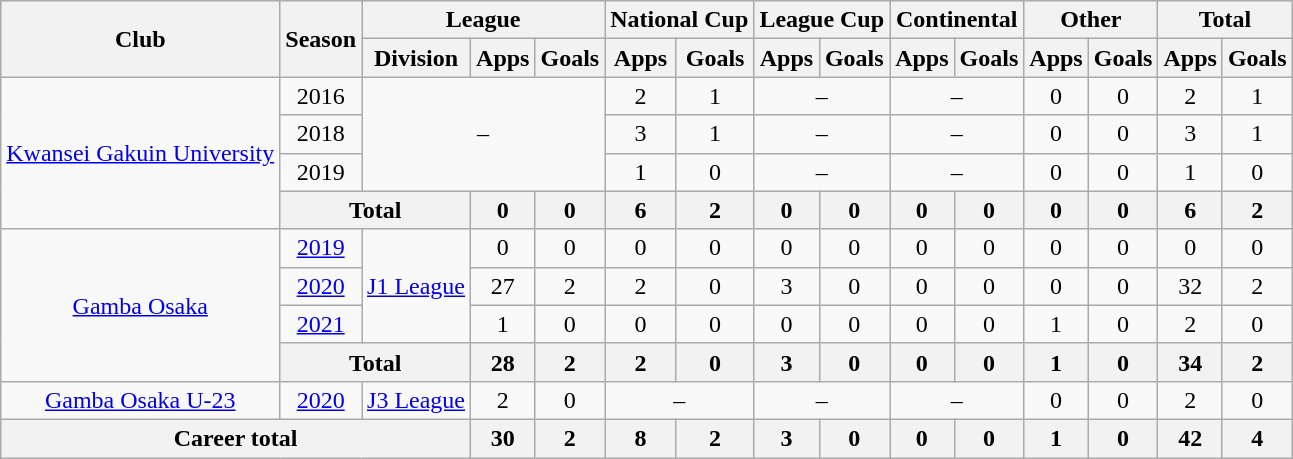<table class="wikitable" style="text-align: center">
<tr>
<th rowspan="2">Club</th>
<th rowspan="2">Season</th>
<th colspan="3">League</th>
<th colspan="2">National Cup</th>
<th colspan="2">League Cup</th>
<th colspan="2">Continental</th>
<th colspan="2">Other</th>
<th colspan="2">Total</th>
</tr>
<tr>
<th>Division</th>
<th>Apps</th>
<th>Goals</th>
<th>Apps</th>
<th>Goals</th>
<th>Apps</th>
<th>Goals</th>
<th>Apps</th>
<th>Goals</th>
<th>Apps</th>
<th>Goals</th>
<th>Apps</th>
<th>Goals</th>
</tr>
<tr>
<td rowspan="4"><a href='#'>Kwansei Gakuin University</a></td>
<td>2016</td>
<td colspan="3" rowspan="3">–</td>
<td>2</td>
<td>1</td>
<td colspan="2">–</td>
<td colspan="2">–</td>
<td>0</td>
<td>0</td>
<td>2</td>
<td>1</td>
</tr>
<tr>
<td>2018</td>
<td>3</td>
<td>1</td>
<td colspan="2">–</td>
<td colspan="2">–</td>
<td>0</td>
<td>0</td>
<td>3</td>
<td>1</td>
</tr>
<tr>
<td>2019</td>
<td>1</td>
<td>0</td>
<td colspan="2">–</td>
<td colspan="2">–</td>
<td>0</td>
<td>0</td>
<td>1</td>
<td>0</td>
</tr>
<tr>
<th colspan=2>Total</th>
<th>0</th>
<th>0</th>
<th>6</th>
<th>2</th>
<th>0</th>
<th>0</th>
<th>0</th>
<th>0</th>
<th>0</th>
<th>0</th>
<th>6</th>
<th>2</th>
</tr>
<tr>
<td rowspan="4"><a href='#'>Gamba Osaka</a></td>
<td><a href='#'>2019</a></td>
<td rowspan="3"><a href='#'>J1 League</a></td>
<td>0</td>
<td>0</td>
<td>0</td>
<td>0</td>
<td>0</td>
<td>0</td>
<td>0</td>
<td>0</td>
<td>0</td>
<td>0</td>
<td>0</td>
<td>0</td>
</tr>
<tr>
<td><a href='#'>2020</a></td>
<td>27</td>
<td>2</td>
<td>2</td>
<td>0</td>
<td>3</td>
<td>0</td>
<td>0</td>
<td>0</td>
<td>0</td>
<td>0</td>
<td>32</td>
<td>2</td>
</tr>
<tr>
<td><a href='#'>2021</a></td>
<td>1</td>
<td>0</td>
<td>0</td>
<td>0</td>
<td>0</td>
<td>0</td>
<td>0</td>
<td>0</td>
<td>1</td>
<td>0</td>
<td>2</td>
<td>0</td>
</tr>
<tr>
<th colspan=2>Total</th>
<th>28</th>
<th>2</th>
<th>2</th>
<th>0</th>
<th>3</th>
<th>0</th>
<th>0</th>
<th>0</th>
<th>1</th>
<th>0</th>
<th>34</th>
<th>2</th>
</tr>
<tr>
<td><a href='#'>Gamba Osaka U-23</a></td>
<td><a href='#'>2020</a></td>
<td><a href='#'>J3 League</a></td>
<td>2</td>
<td>0</td>
<td colspan="2">–</td>
<td colspan="2">–</td>
<td colspan="2">–</td>
<td>0</td>
<td>0</td>
<td>2</td>
<td>0</td>
</tr>
<tr>
<th colspan=3>Career total</th>
<th>30</th>
<th>2</th>
<th>8</th>
<th>2</th>
<th>3</th>
<th>0</th>
<th>0</th>
<th>0</th>
<th>1</th>
<th>0</th>
<th>42</th>
<th>4</th>
</tr>
</table>
